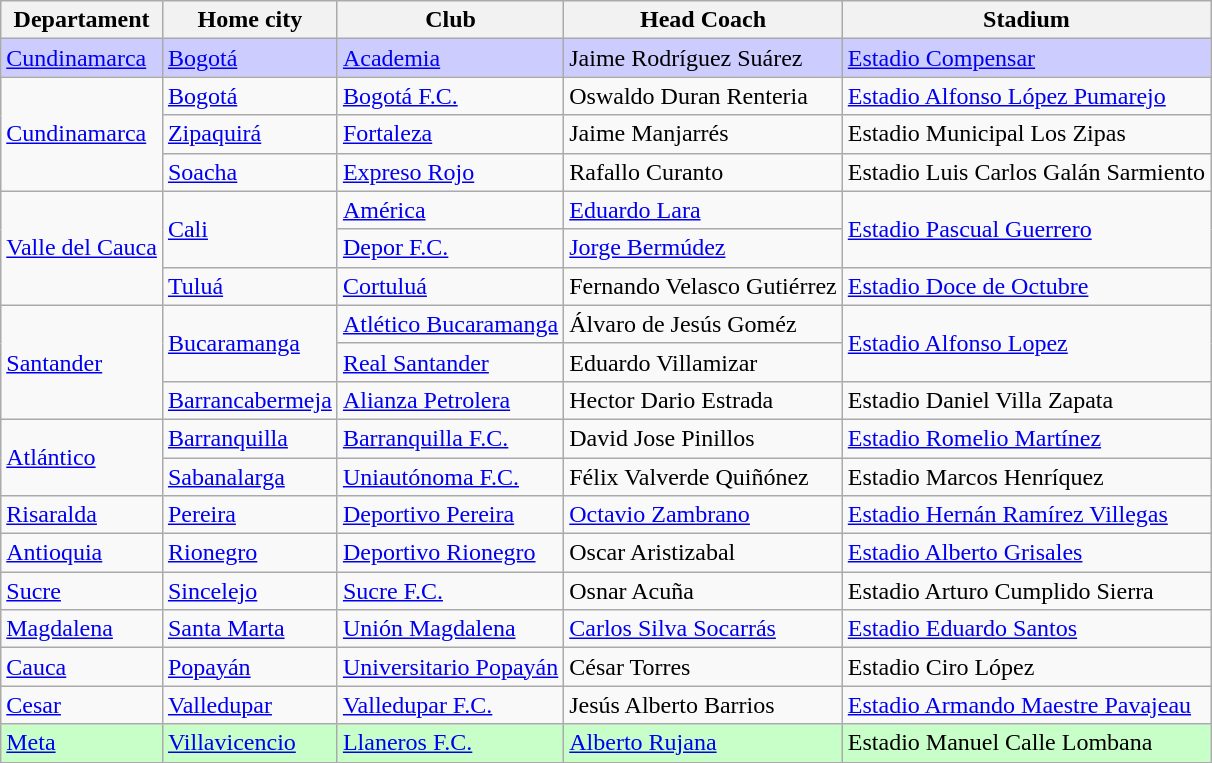<table class="wikitable sortable">
<tr>
<th>Departament</th>
<th>Home city</th>
<th>Club</th>
<th>Head Coach</th>
<th>Stadium</th>
</tr>
<tr>
<td bgcolor=#CCCCFF> <a href='#'>Cundinamarca</a></td>
<td bgcolor=#CCCCFF> <a href='#'>Bogotá</a></td>
<td bgcolor=#CCCCFF><a href='#'>Academia</a></td>
<td bgcolor=#CCCCFF> Jaime Rodríguez Suárez</td>
<td bgcolor=#CCCCFF><a href='#'>Estadio Compensar</a></td>
</tr>
<tr>
<td rowspan="3"> <a href='#'>Cundinamarca</a></td>
<td> <a href='#'>Bogotá</a></td>
<td><a href='#'>Bogotá F.C.</a></td>
<td> Oswaldo Duran Renteria</td>
<td><a href='#'>Estadio Alfonso López Pumarejo</a></td>
</tr>
<tr>
<td> <a href='#'>Zipaquirá</a></td>
<td><a href='#'>Fortaleza</a></td>
<td> Jaime Manjarrés</td>
<td>Estadio Municipal Los Zipas</td>
</tr>
<tr>
<td> <a href='#'>Soacha</a></td>
<td><a href='#'>Expreso Rojo</a></td>
<td> Rafallo Curanto</td>
<td>Estadio Luis Carlos Galán Sarmiento</td>
</tr>
<tr>
<td rowspan="3"> <a href='#'>Valle del Cauca</a></td>
<td rowspan="2"> <a href='#'>Cali</a></td>
<td><a href='#'>América</a></td>
<td> <a href='#'>Eduardo Lara</a></td>
<td rowspan="2"><a href='#'>Estadio Pascual Guerrero</a></td>
</tr>
<tr>
<td><a href='#'>Depor F.C.</a></td>
<td> <a href='#'>Jorge Bermúdez</a></td>
</tr>
<tr>
<td> <a href='#'>Tuluá</a></td>
<td><a href='#'>Cortuluá</a></td>
<td> Fernando Velasco Gutiérrez</td>
<td><a href='#'>Estadio Doce de Octubre</a></td>
</tr>
<tr>
<td rowspan="3"> <a href='#'>Santander</a></td>
<td rowspan="2"> <a href='#'>Bucaramanga</a></td>
<td><a href='#'>Atlético Bucaramanga</a></td>
<td> Álvaro de Jesús Goméz</td>
<td rowspan="2"><a href='#'>Estadio Alfonso Lopez</a></td>
</tr>
<tr>
<td><a href='#'>Real Santander</a></td>
<td> Eduardo Villamizar</td>
</tr>
<tr>
<td> <a href='#'>Barrancabermeja</a></td>
<td><a href='#'>Alianza Petrolera</a></td>
<td> Hector Dario Estrada</td>
<td>Estadio Daniel Villa Zapata</td>
</tr>
<tr>
<td rowspan="2"> <a href='#'>Atlántico</a></td>
<td> <a href='#'>Barranquilla</a></td>
<td><a href='#'>Barranquilla F.C.</a></td>
<td> David Jose Pinillos</td>
<td><a href='#'>Estadio Romelio Martínez</a></td>
</tr>
<tr>
<td> <a href='#'>Sabanalarga</a></td>
<td><a href='#'>Uniautónoma F.C.</a></td>
<td> Félix Valverde Quiñónez</td>
<td>Estadio Marcos Henríquez</td>
</tr>
<tr>
<td> <a href='#'>Risaralda</a></td>
<td> <a href='#'>Pereira</a></td>
<td><a href='#'>Deportivo Pereira</a></td>
<td> <a href='#'>Octavio Zambrano</a></td>
<td><a href='#'>Estadio Hernán Ramírez Villegas</a></td>
</tr>
<tr>
<td> <a href='#'>Antioquia</a></td>
<td> <a href='#'>Rionegro</a></td>
<td><a href='#'>Deportivo Rionegro</a></td>
<td> Oscar Aristizabal</td>
<td><a href='#'>Estadio Alberto Grisales</a></td>
</tr>
<tr>
<td> <a href='#'>Sucre</a></td>
<td> <a href='#'>Sincelejo</a></td>
<td><a href='#'>Sucre F.C.</a></td>
<td> Osnar Acuña</td>
<td>Estadio Arturo Cumplido Sierra</td>
</tr>
<tr>
<td> <a href='#'>Magdalena</a></td>
<td> <a href='#'>Santa Marta</a></td>
<td><a href='#'>Unión Magdalena</a></td>
<td>  <a href='#'>Carlos Silva Socarrás</a></td>
<td><a href='#'>Estadio Eduardo Santos</a></td>
</tr>
<tr>
<td> <a href='#'>Cauca</a></td>
<td> <a href='#'>Popayán</a></td>
<td><a href='#'>Universitario Popayán</a></td>
<td> César Torres</td>
<td>Estadio Ciro López</td>
</tr>
<tr>
<td> <a href='#'>Cesar</a></td>
<td> <a href='#'>Valledupar</a></td>
<td><a href='#'>Valledupar F.C.</a></td>
<td> Jesús Alberto Barrios</td>
<td><a href='#'>Estadio Armando Maestre Pavajeau</a></td>
</tr>
<tr>
<td bgcolor=#C8FFC8> <a href='#'>Meta</a></td>
<td bgcolor=#C8FFC8> <a href='#'>Villavicencio</a></td>
<td bgcolor=#C8FFC8><a href='#'>Llaneros F.C.</a></td>
<td bgcolor=#C8FFC8>  <a href='#'>Alberto Rujana</a></td>
<td bgcolor=#C8FFC8>Estadio Manuel Calle Lombana</td>
</tr>
</table>
